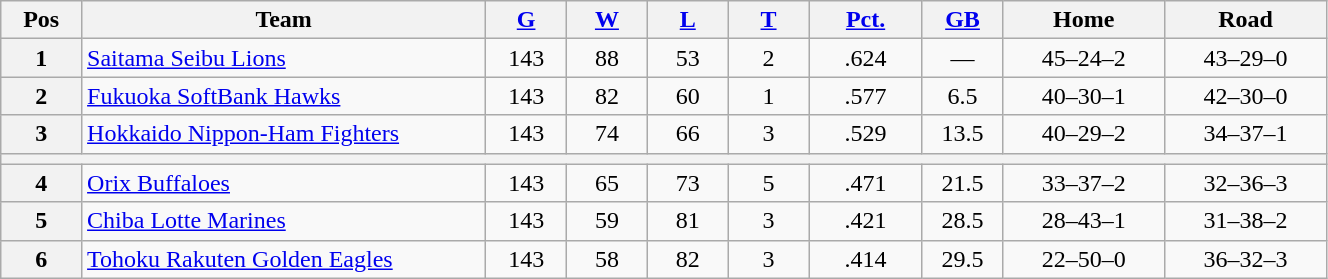<table class="wikitable plainrowheaders"  style="width:70%; text-align:center;">
<tr>
<th scope="col" style="width:5%;">Pos</th>
<th scope="col" style="width:25%;">Team</th>
<th scope="col" style="width:5%;"><a href='#'>G</a></th>
<th scope="col" style="width:5%;"><a href='#'>W</a></th>
<th scope="col" style="width:5%;"><a href='#'>L</a></th>
<th scope="col" style="width:5%;"><a href='#'>T</a></th>
<th scope="col" style="width:7%;"><a href='#'>Pct.</a></th>
<th scope="col" style="width:5%;"><a href='#'>GB</a></th>
<th scope="col" style="width:10%;">Home</th>
<th scope="col" style="width:10%;">Road</th>
</tr>
<tr>
<th>1</th>
<td style="text-align:left;"><a href='#'>Saitama Seibu Lions</a></td>
<td>143</td>
<td>88</td>
<td>53</td>
<td>2</td>
<td>.624</td>
<td>—</td>
<td>45–24–2</td>
<td>43–29–0</td>
</tr>
<tr>
<th>2</th>
<td style="text-align:left;"><a href='#'>Fukuoka SoftBank Hawks</a></td>
<td>143</td>
<td>82</td>
<td>60</td>
<td>1</td>
<td>.577</td>
<td>6.5</td>
<td>40–30–1</td>
<td>42–30–0</td>
</tr>
<tr>
<th>3</th>
<td style="text-align:left;"><a href='#'>Hokkaido Nippon-Ham Fighters</a></td>
<td>143</td>
<td>74</td>
<td>66</td>
<td>3</td>
<td>.529</td>
<td>13.5</td>
<td>40–29–2</td>
<td>34–37–1</td>
</tr>
<tr>
<th colspan="10"></th>
</tr>
<tr>
<th>4</th>
<td style="text-align:left;"><a href='#'>Orix Buffaloes</a></td>
<td>143</td>
<td>65</td>
<td>73</td>
<td>5</td>
<td>.471</td>
<td>21.5</td>
<td>33–37–2</td>
<td>32–36–3</td>
</tr>
<tr>
<th>5</th>
<td style="text-align:left;"><a href='#'>Chiba Lotte Marines</a></td>
<td>143</td>
<td>59</td>
<td>81</td>
<td>3</td>
<td>.421</td>
<td>28.5</td>
<td>28–43–1</td>
<td>31–38–2</td>
</tr>
<tr>
<th>6</th>
<td style="text-align:left;"><a href='#'>Tohoku Rakuten Golden Eagles</a></td>
<td>143</td>
<td>58</td>
<td>82</td>
<td>3</td>
<td>.414</td>
<td>29.5</td>
<td>22–50–0</td>
<td>36–32–3</td>
</tr>
</table>
